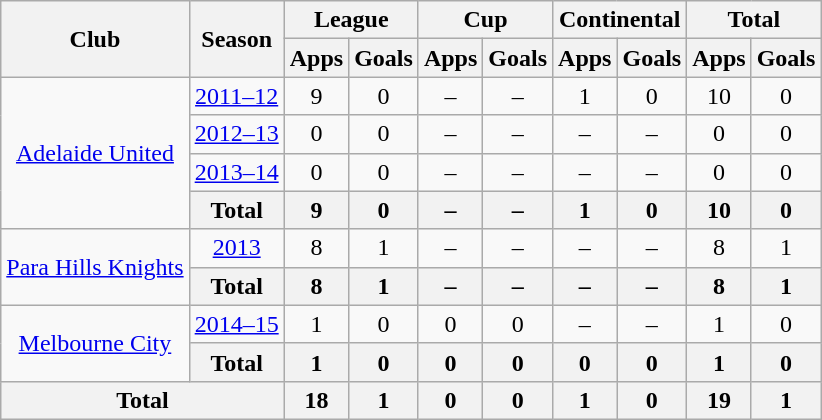<table class="wikitable" style="text-align: center;">
<tr>
<th rowspan="2">Club</th>
<th rowspan="2">Season</th>
<th colspan="2">League</th>
<th colspan="2">Cup</th>
<th colspan="2">Continental</th>
<th colspan="2">Total</th>
</tr>
<tr>
<th>Apps</th>
<th>Goals</th>
<th>Apps</th>
<th>Goals</th>
<th>Apps</th>
<th>Goals</th>
<th>Apps</th>
<th>Goals</th>
</tr>
<tr>
<td rowspan="4" valign="center"><a href='#'>Adelaide United</a></td>
<td><a href='#'>2011–12</a></td>
<td>9</td>
<td>0</td>
<td>–</td>
<td>–</td>
<td>1</td>
<td>0</td>
<td>10</td>
<td>0</td>
</tr>
<tr>
<td><a href='#'>2012–13</a></td>
<td>0</td>
<td>0</td>
<td>–</td>
<td>–</td>
<td>–</td>
<td>–</td>
<td>0</td>
<td>0</td>
</tr>
<tr>
<td><a href='#'>2013–14</a></td>
<td>0</td>
<td>0</td>
<td>–</td>
<td>–</td>
<td>–</td>
<td>–</td>
<td>0</td>
<td>0</td>
</tr>
<tr>
<th>Total</th>
<th>9</th>
<th>0</th>
<th>–</th>
<th>–</th>
<th>1</th>
<th>0</th>
<th>10</th>
<th>0</th>
</tr>
<tr>
<td rowspan="2" valign="center"><a href='#'>Para Hills Knights</a></td>
<td><a href='#'>2013</a></td>
<td>8</td>
<td>1</td>
<td>–</td>
<td>–</td>
<td>–</td>
<td>–</td>
<td>8</td>
<td>1</td>
</tr>
<tr>
<th>Total</th>
<th>8</th>
<th>1</th>
<th>–</th>
<th>–</th>
<th>–</th>
<th>–</th>
<th>8</th>
<th>1</th>
</tr>
<tr>
<td rowspan="2" valign="center"><a href='#'>Melbourne City</a></td>
<td><a href='#'>2014–15</a></td>
<td>1</td>
<td>0</td>
<td>0</td>
<td>0</td>
<td>–</td>
<td>–</td>
<td>1</td>
<td>0</td>
</tr>
<tr>
<th>Total</th>
<th>1</th>
<th>0</th>
<th>0</th>
<th>0</th>
<th>0</th>
<th>0</th>
<th>1</th>
<th>0</th>
</tr>
<tr>
<th colspan="2">Total</th>
<th>18</th>
<th>1</th>
<th>0</th>
<th>0</th>
<th>1</th>
<th>0</th>
<th>19</th>
<th>1</th>
</tr>
</table>
